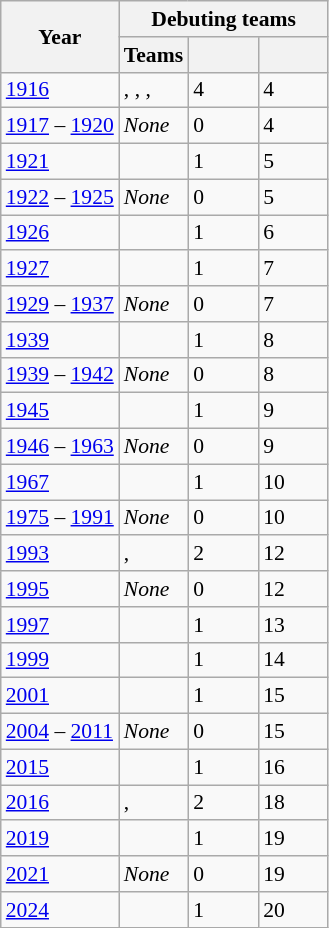<table class="wikitable" style="font-size: 90%">
<tr>
<th rowspan=2>Year</th>
<th colspan=3>Debuting teams</th>
</tr>
<tr>
<th>Teams</th>
<th width=40></th>
<th width=40></th>
</tr>
<tr>
<td><a href='#'>1916</a></td>
<td align=left>, , , </td>
<td>4</td>
<td>4</td>
</tr>
<tr>
<td><a href='#'>1917</a> – <a href='#'>1920</a></td>
<td align=left><em>None</em></td>
<td>0</td>
<td>4</td>
</tr>
<tr>
<td><a href='#'>1921</a></td>
<td align=left></td>
<td>1</td>
<td>5</td>
</tr>
<tr>
<td><a href='#'>1922</a> – <a href='#'>1925</a></td>
<td align=left><em>None</em></td>
<td>0</td>
<td>5</td>
</tr>
<tr>
<td><a href='#'>1926</a></td>
<td align=left></td>
<td>1</td>
<td>6</td>
</tr>
<tr>
<td><a href='#'>1927</a></td>
<td align=left></td>
<td>1</td>
<td>7</td>
</tr>
<tr>
<td><a href='#'>1929</a> – <a href='#'>1937</a></td>
<td align=left><em>None</em></td>
<td>0</td>
<td>7</td>
</tr>
<tr>
<td><a href='#'>1939</a></td>
<td align=left></td>
<td>1</td>
<td>8</td>
</tr>
<tr>
<td><a href='#'>1939</a> – <a href='#'>1942</a></td>
<td align=left><em>None</em></td>
<td>0</td>
<td>8</td>
</tr>
<tr>
<td><a href='#'>1945</a></td>
<td align=left></td>
<td>1</td>
<td>9</td>
</tr>
<tr>
<td><a href='#'>1946</a> – <a href='#'>1963</a></td>
<td align=left><em>None</em></td>
<td>0</td>
<td>9</td>
</tr>
<tr>
<td><a href='#'>1967</a></td>
<td align=left></td>
<td>1</td>
<td>10</td>
</tr>
<tr>
<td><a href='#'>1975</a> – <a href='#'>1991</a></td>
<td align=left><em>None</em></td>
<td>0</td>
<td>10</td>
</tr>
<tr>
<td><a href='#'>1993</a></td>
<td align=left>, </td>
<td>2</td>
<td>12</td>
</tr>
<tr>
<td><a href='#'>1995</a></td>
<td align=left><em>None</em></td>
<td>0</td>
<td>12</td>
</tr>
<tr>
<td><a href='#'>1997</a></td>
<td align=left></td>
<td>1</td>
<td>13</td>
</tr>
<tr>
<td><a href='#'>1999</a></td>
<td align=left></td>
<td>1</td>
<td>14</td>
</tr>
<tr>
<td><a href='#'>2001</a></td>
<td align=left></td>
<td>1</td>
<td>15</td>
</tr>
<tr>
<td><a href='#'>2004</a> – <a href='#'>2011</a></td>
<td align=left><em>None</em></td>
<td>0</td>
<td>15</td>
</tr>
<tr>
<td><a href='#'>2015</a></td>
<td align=left></td>
<td>1</td>
<td>16</td>
</tr>
<tr>
<td><a href='#'>2016</a></td>
<td align=left>, </td>
<td>2</td>
<td>18</td>
</tr>
<tr>
<td><a href='#'>2019</a></td>
<td align=left></td>
<td>1</td>
<td>19</td>
</tr>
<tr>
<td><a href='#'>2021</a></td>
<td align=left><em>None</em></td>
<td>0</td>
<td>19</td>
</tr>
<tr>
<td><a href='#'>2024</a></td>
<td align=left></td>
<td>1</td>
<td>20</td>
</tr>
</table>
